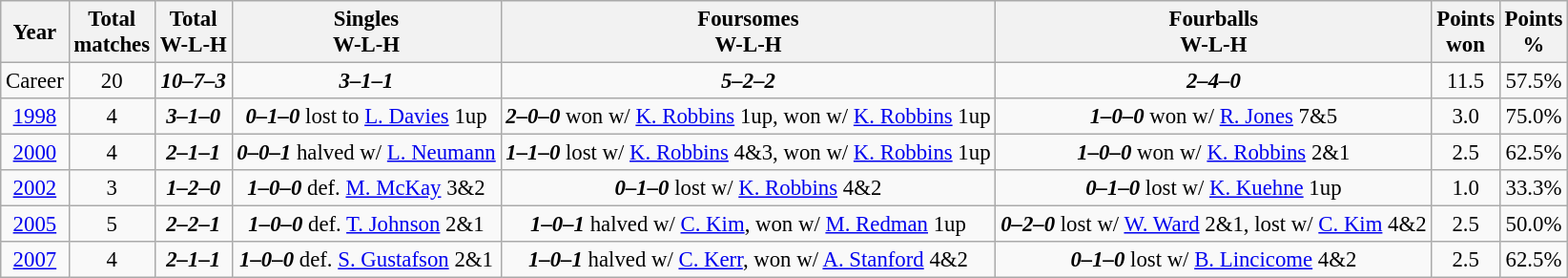<table class="wikitable" style="text-align:center; font-size: 95%;">
<tr>
<th>Year</th>
<th>Total<br>matches</th>
<th>Total<br>W-L-H</th>
<th>Singles<br>W-L-H</th>
<th>Foursomes<br>W-L-H</th>
<th>Fourballs<br>W-L-H</th>
<th>Points<br>won</th>
<th>Points<br>%</th>
</tr>
<tr>
<td>Career</td>
<td>20</td>
<td><strong><em>10–7–3</em></strong></td>
<td><strong><em>3–1–1</em></strong></td>
<td><strong><em>5–2–2</em></strong></td>
<td><strong><em>2–4–0</em></strong></td>
<td>11.5</td>
<td>57.5%</td>
</tr>
<tr>
<td><a href='#'>1998</a></td>
<td>4</td>
<td><strong><em>3–1–0</em></strong></td>
<td><strong><em>0–1–0</em></strong> lost to <a href='#'>L. Davies</a> 1up</td>
<td><strong><em>2–0–0</em></strong> won w/ <a href='#'>K. Robbins</a> 1up, won w/ <a href='#'>K. Robbins</a> 1up</td>
<td><strong><em>1–0–0</em></strong> won w/ <a href='#'>R. Jones</a> 7&5</td>
<td>3.0</td>
<td>75.0%</td>
</tr>
<tr>
<td><a href='#'>2000</a></td>
<td>4</td>
<td><strong><em>2–1–1</em></strong></td>
<td><strong><em>0–0–1</em></strong> halved w/ <a href='#'>L. Neumann</a></td>
<td><strong><em>1–1–0</em></strong> lost w/ <a href='#'>K. Robbins</a> 4&3, won w/ <a href='#'>K. Robbins</a> 1up</td>
<td><strong><em>1–0–0</em></strong> won w/ <a href='#'>K. Robbins</a> 2&1</td>
<td>2.5</td>
<td>62.5%</td>
</tr>
<tr>
<td><a href='#'>2002</a></td>
<td>3</td>
<td><strong><em>1–2–0</em></strong></td>
<td><strong><em>1–0–0</em></strong> def. <a href='#'>M. McKay</a> 3&2</td>
<td><strong><em>0–1–0</em></strong> lost w/ <a href='#'>K. Robbins</a> 4&2</td>
<td><strong><em>0–1–0</em></strong> lost w/ <a href='#'>K. Kuehne</a> 1up</td>
<td>1.0</td>
<td>33.3%</td>
</tr>
<tr>
<td><a href='#'>2005</a></td>
<td>5</td>
<td><strong><em>2–2–1</em></strong></td>
<td><strong><em>1–0–0</em></strong> def. <a href='#'>T. Johnson</a> 2&1</td>
<td><strong><em>1–0–1</em></strong> halved w/ <a href='#'>C. Kim</a>, won w/ <a href='#'>M. Redman</a> 1up</td>
<td><strong><em>0–2–0</em></strong> lost w/ <a href='#'>W. Ward</a> 2&1, lost w/ <a href='#'>C. Kim</a> 4&2</td>
<td>2.5</td>
<td>50.0%</td>
</tr>
<tr>
<td><a href='#'>2007</a></td>
<td>4</td>
<td><strong><em>2–1–1</em></strong></td>
<td><strong><em>1–0–0</em></strong> def. <a href='#'>S. Gustafson</a> 2&1</td>
<td><strong><em>1–0–1</em></strong> halved w/ <a href='#'>C. Kerr</a>, won w/ <a href='#'>A. Stanford</a> 4&2</td>
<td><strong><em>0–1–0</em></strong> lost w/ <a href='#'>B. Lincicome</a> 4&2</td>
<td>2.5</td>
<td>62.5%</td>
</tr>
</table>
